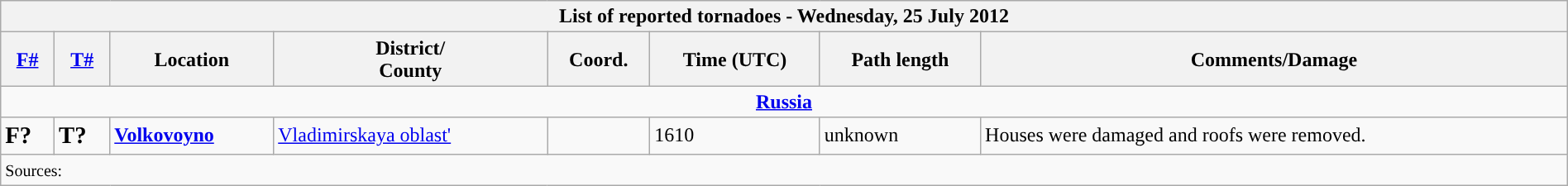<table class="wikitable collapsible" width="100%">
<tr>
<th colspan="8">List of reported tornadoes - Wednesday, 25 July 2012</th>
</tr>
<tr>
<th><a href='#'>F#</a></th>
<th><a href='#'>T#</a></th>
<th>Location</th>
<th>District/<br>County</th>
<th>Coord.</th>
<th>Time (UTC)</th>
<th>Path length</th>
<th>Comments/Damage</th>
</tr>
<tr>
<td colspan="8" align=center><strong><a href='#'>Russia</a></strong></td>
</tr>
<tr>
<td><big><strong>F?</strong></big></td>
<td><big><strong>T?</strong></big></td>
<td><strong><a href='#'>Volkovoyno</a></strong></td>
<td><a href='#'>Vladimirskaya oblast'</a></td>
<td></td>
<td>1610</td>
<td>unknown</td>
<td>Houses were damaged and roofs were removed.</td>
</tr>
<tr>
<td colspan="8"><small>Sources:  </small></td>
</tr>
</table>
